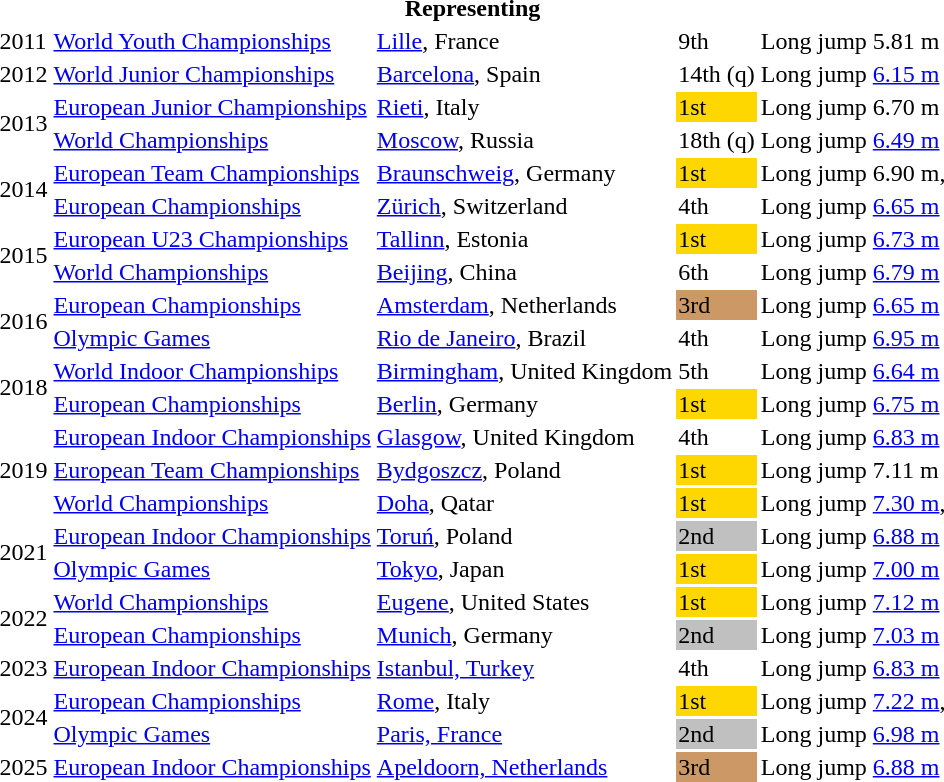<table>
<tr>
<th colspan="6">Representing </th>
</tr>
<tr>
<td>2011</td>
<td><a href='#'>World Youth Championships</a></td>
<td><a href='#'>Lille</a>, France</td>
<td>9th</td>
<td>Long jump</td>
<td>5.81 m</td>
</tr>
<tr>
<td>2012</td>
<td><a href='#'>World Junior Championships</a></td>
<td><a href='#'>Barcelona</a>, Spain</td>
<td>14th (q)</td>
<td>Long jump</td>
<td><a href='#'>6.15 m</a></td>
</tr>
<tr>
<td rowspan=2>2013</td>
<td><a href='#'>European Junior Championships</a></td>
<td><a href='#'>Rieti</a>, Italy</td>
<td bgcolor=gold>1st</td>
<td>Long jump</td>
<td>6.70 m</td>
</tr>
<tr>
<td><a href='#'>World Championships</a></td>
<td><a href='#'>Moscow</a>, Russia</td>
<td>18th (q)</td>
<td>Long jump</td>
<td><a href='#'>6.49 m</a></td>
</tr>
<tr>
<td rowspan=2>2014</td>
<td><a href='#'>European Team Championships</a></td>
<td><a href='#'>Braunschweig</a>, Germany</td>
<td bgcolor=gold>1st</td>
<td>Long jump</td>
<td>6.90 m, </td>
</tr>
<tr>
<td><a href='#'>European Championships</a></td>
<td><a href='#'>Zürich</a>, Switzerland</td>
<td>4th</td>
<td>Long jump</td>
<td><a href='#'>6.65 m</a></td>
</tr>
<tr>
<td rowspan=2>2015</td>
<td><a href='#'>European U23 Championships</a></td>
<td><a href='#'>Tallinn</a>, Estonia</td>
<td bgcolor=gold>1st</td>
<td>Long jump</td>
<td><a href='#'>6.73 m</a></td>
</tr>
<tr>
<td><a href='#'>World Championships</a></td>
<td><a href='#'>Beijing</a>, China</td>
<td>6th</td>
<td>Long jump</td>
<td><a href='#'>6.79 m</a></td>
</tr>
<tr>
<td rowspan=2>2016</td>
<td><a href='#'>European Championships</a></td>
<td><a href='#'>Amsterdam</a>, Netherlands</td>
<td bgcolor=cc9966>3rd</td>
<td>Long jump</td>
<td><a href='#'>6.65 m</a></td>
</tr>
<tr>
<td><a href='#'>Olympic Games</a></td>
<td><a href='#'>Rio de Janeiro</a>, Brazil</td>
<td>4th</td>
<td>Long jump</td>
<td><a href='#'>6.95 m</a></td>
</tr>
<tr>
<td rowspan=2>2018</td>
<td><a href='#'>World Indoor Championships</a></td>
<td><a href='#'>Birmingham</a>, United Kingdom</td>
<td>5th</td>
<td>Long jump</td>
<td><a href='#'>6.64 m</a></td>
</tr>
<tr>
<td><a href='#'>European Championships</a></td>
<td><a href='#'>Berlin</a>, Germany</td>
<td bgcolor=gold>1st</td>
<td>Long jump</td>
<td><a href='#'>6.75 m</a></td>
</tr>
<tr>
<td rowspan=3>2019</td>
<td><a href='#'>European Indoor Championships</a></td>
<td><a href='#'>Glasgow</a>, United Kingdom</td>
<td>4th</td>
<td>Long jump</td>
<td><a href='#'>6.83 m</a></td>
</tr>
<tr>
<td><a href='#'>European Team Championships</a></td>
<td><a href='#'>Bydgoszcz</a>, Poland</td>
<td bgcolor=gold>1st</td>
<td>Long jump</td>
<td>7.11 m</td>
</tr>
<tr>
<td><a href='#'>World Championships</a></td>
<td><a href='#'>Doha</a>, Qatar</td>
<td bgcolor=gold>1st</td>
<td>Long jump</td>
<td><a href='#'>7.30 m</a>, </td>
</tr>
<tr>
<td rowspan=2>2021</td>
<td><a href='#'>European Indoor Championships</a></td>
<td><a href='#'>Toruń</a>, Poland</td>
<td bgcolor=silver>2nd</td>
<td>Long jump</td>
<td><a href='#'>6.88 m</a></td>
</tr>
<tr>
<td><a href='#'>Olympic Games</a></td>
<td><a href='#'>Tokyo</a>, Japan</td>
<td bgcolor=gold>1st</td>
<td>Long jump</td>
<td><a href='#'>7.00 m</a></td>
</tr>
<tr>
<td rowspan=2>2022</td>
<td><a href='#'>World Championships</a></td>
<td><a href='#'>Eugene</a>, United States</td>
<td bgcolor=gold>1st</td>
<td>Long jump</td>
<td><a href='#'>7.12 m</a></td>
</tr>
<tr>
<td><a href='#'>European Championships</a></td>
<td><a href='#'>Munich</a>, Germany</td>
<td bgcolor=silver>2nd</td>
<td>Long jump</td>
<td><a href='#'>7.03 m</a></td>
</tr>
<tr>
<td>2023</td>
<td><a href='#'>European Indoor Championships</a></td>
<td><a href='#'>Istanbul, Turkey</a></td>
<td>4th</td>
<td>Long jump</td>
<td><a href='#'>6.83 m</a></td>
</tr>
<tr>
<td rowspan=2>2024</td>
<td><a href='#'>European Championships</a></td>
<td><a href='#'>Rome</a>, Italy</td>
<td bgcolor=gold>1st</td>
<td>Long jump</td>
<td><a href='#'>7.22 m</a>, </td>
</tr>
<tr>
<td><a href='#'>Olympic Games</a></td>
<td><a href='#'>Paris, France</a></td>
<td bgcolor=silver>2nd</td>
<td>Long jump</td>
<td><a href='#'>6.98 m</a></td>
</tr>
<tr>
<td>2025</td>
<td><a href='#'>European Indoor Championships</a></td>
<td><a href='#'>Apeldoorn, Netherlands</a></td>
<td bgcolor=cc9966>3rd</td>
<td>Long jump</td>
<td><a href='#'>6.88 m</a></td>
</tr>
</table>
